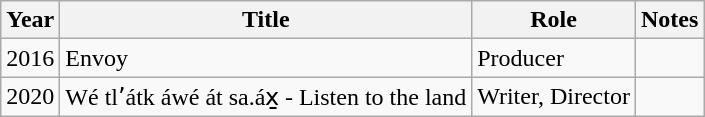<table class="wikitable sortable">
<tr>
<th>Year</th>
<th>Title</th>
<th>Role</th>
<th class="unsortable">Notes</th>
</tr>
<tr>
<td>2016</td>
<td>Envoy</td>
<td>Producer</td>
<td></td>
</tr>
<tr>
<td>2020</td>
<td>Wé tlʼátk áwé át sa.áx̱ - Listen to the land</td>
<td>Writer, Director</td>
<td></td>
</tr>
</table>
